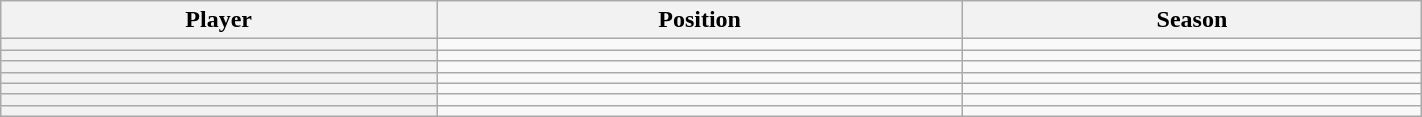<table class="wikitable sortable" width="75%">
<tr>
<th scope="col">Player</th>
<th scope="col">Position</th>
<th scope="col">Season</th>
</tr>
<tr>
<th scope="row"></th>
<td></td>
<td></td>
</tr>
<tr>
<th scope="row"></th>
<td></td>
<td></td>
</tr>
<tr>
<th scope="row"></th>
<td></td>
<td></td>
</tr>
<tr>
<th scope="row"></th>
<td></td>
<td></td>
</tr>
<tr>
<th scope="row"></th>
<td></td>
<td></td>
</tr>
<tr>
<th scope="row"></th>
<td></td>
<td></td>
</tr>
<tr>
<th scope="row"></th>
<td></td>
<td></td>
</tr>
</table>
